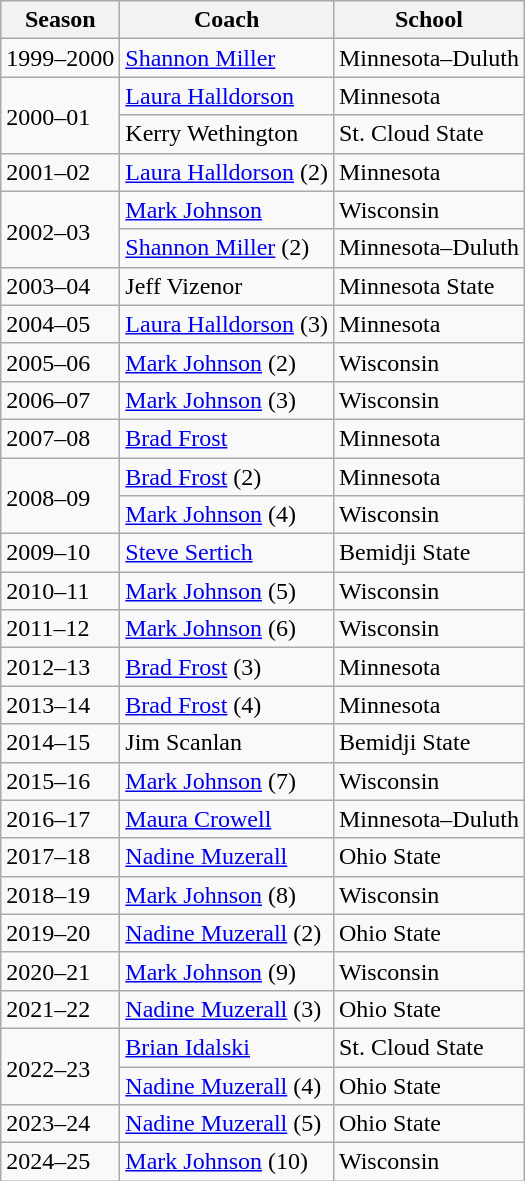<table class="wikitable sortable">
<tr>
<th>Season</th>
<th>Coach</th>
<th>School</th>
</tr>
<tr>
<td>1999–2000</td>
<td><a href='#'>Shannon Miller</a></td>
<td>Minnesota–Duluth</td>
</tr>
<tr>
<td rowspan="2">2000–01<sup></sup></td>
<td><a href='#'>Laura Halldorson</a></td>
<td>Minnesota</td>
</tr>
<tr>
<td>Kerry Wethington</td>
<td>St. Cloud State</td>
</tr>
<tr>
<td>2001–02</td>
<td><a href='#'>Laura Halldorson</a> (2)</td>
<td>Minnesota</td>
</tr>
<tr>
<td rowspan="2">2002–03<sup></sup></td>
<td><a href='#'>Mark Johnson</a></td>
<td>Wisconsin</td>
</tr>
<tr>
<td><a href='#'>Shannon Miller</a> (2)</td>
<td>Minnesota–Duluth</td>
</tr>
<tr>
<td>2003–04</td>
<td>Jeff Vizenor</td>
<td>Minnesota State</td>
</tr>
<tr>
<td>2004–05</td>
<td><a href='#'>Laura Halldorson</a> (3)</td>
<td>Minnesota</td>
</tr>
<tr>
<td>2005–06</td>
<td><a href='#'>Mark Johnson</a> (2)</td>
<td>Wisconsin</td>
</tr>
<tr>
<td>2006–07</td>
<td><a href='#'>Mark Johnson</a> (3)</td>
<td>Wisconsin</td>
</tr>
<tr>
<td>2007–08</td>
<td><a href='#'>Brad Frost</a></td>
<td>Minnesota</td>
</tr>
<tr>
<td rowspan="2">2008–09<sup></sup></td>
<td><a href='#'>Brad Frost</a> (2)</td>
<td>Minnesota</td>
</tr>
<tr>
<td><a href='#'>Mark Johnson</a> (4)</td>
<td>Wisconsin</td>
</tr>
<tr>
<td>2009–10</td>
<td><a href='#'>Steve Sertich</a></td>
<td>Bemidji State</td>
</tr>
<tr>
<td>2010–11</td>
<td><a href='#'>Mark Johnson</a> (5)</td>
<td>Wisconsin</td>
</tr>
<tr>
<td>2011–12</td>
<td><a href='#'>Mark Johnson</a> (6)</td>
<td>Wisconsin</td>
</tr>
<tr>
<td>2012–13</td>
<td><a href='#'>Brad Frost</a> (3)</td>
<td>Minnesota</td>
</tr>
<tr>
<td>2013–14</td>
<td><a href='#'>Brad Frost</a> (4)</td>
<td>Minnesota</td>
</tr>
<tr>
<td>2014–15</td>
<td>Jim Scanlan</td>
<td>Bemidji State</td>
</tr>
<tr>
<td>2015–16</td>
<td><a href='#'>Mark Johnson</a> (7)</td>
<td>Wisconsin</td>
</tr>
<tr>
<td>2016–17</td>
<td><a href='#'>Maura Crowell</a></td>
<td>Minnesota–Duluth</td>
</tr>
<tr>
<td>2017–18</td>
<td><a href='#'>Nadine Muzerall</a></td>
<td>Ohio State</td>
</tr>
<tr>
<td>2018–19</td>
<td><a href='#'>Mark Johnson</a> (8)</td>
<td>Wisconsin</td>
</tr>
<tr>
<td>2019–20</td>
<td><a href='#'>Nadine Muzerall</a> (2)</td>
<td>Ohio State</td>
</tr>
<tr>
<td>2020–21</td>
<td><a href='#'>Mark Johnson</a> (9)</td>
<td>Wisconsin</td>
</tr>
<tr>
<td>2021–22</td>
<td><a href='#'>Nadine Muzerall</a> (3)</td>
<td>Ohio State</td>
</tr>
<tr>
<td rowspan="2">2022–23<sup></sup></td>
<td><a href='#'>Brian Idalski</a></td>
<td>St. Cloud State</td>
</tr>
<tr>
<td><a href='#'>Nadine Muzerall</a> (4)</td>
<td>Ohio State</td>
</tr>
<tr>
<td>2023–24</td>
<td><a href='#'>Nadine Muzerall</a> (5)</td>
<td>Ohio State</td>
</tr>
<tr>
<td>2024–25</td>
<td><a href='#'>Mark Johnson</a> (10)</td>
<td>Wisconsin</td>
</tr>
</table>
